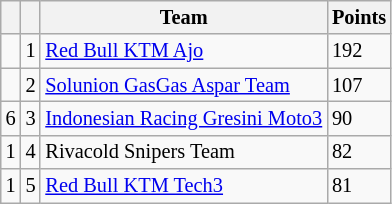<table class="wikitable" style="font-size: 85%;">
<tr>
<th></th>
<th></th>
<th>Team</th>
<th>Points</th>
</tr>
<tr>
<td></td>
<td align=center>1</td>
<td> <a href='#'>Red Bull KTM Ajo</a></td>
<td align=left>192</td>
</tr>
<tr>
<td></td>
<td align=center>2</td>
<td> <a href='#'>Solunion GasGas Aspar Team</a></td>
<td align=left>107</td>
</tr>
<tr>
<td> 6</td>
<td align=center>3</td>
<td> <a href='#'>Indonesian Racing Gresini Moto3</a></td>
<td align=left>90</td>
</tr>
<tr>
<td> 1</td>
<td align=center>4</td>
<td> Rivacold Snipers Team</td>
<td align=left>82</td>
</tr>
<tr>
<td> 1</td>
<td align=center>5</td>
<td> <a href='#'>Red Bull KTM Tech3</a></td>
<td align=left>81</td>
</tr>
</table>
